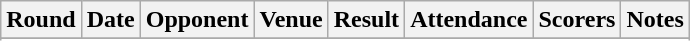<table Class="wikitable">
<tr>
<th>Round</th>
<th>Date</th>
<th>Opponent</th>
<th>Venue</th>
<th>Result</th>
<th>Attendance</th>
<th>Scorers</th>
<th>Notes</th>
</tr>
<tr>
</tr>
<tr style="background: #ddffdd;">
</tr>
<tr>
</tr>
<tr style="background: #ddffdd;">
</tr>
<tr>
</tr>
<tr style="background: #ffdddd;">
</tr>
<tr>
</tr>
</table>
